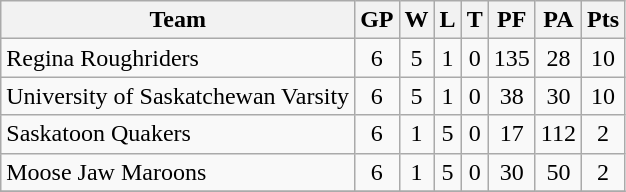<table class="wikitable">
<tr>
<th>Team</th>
<th>GP</th>
<th>W</th>
<th>L</th>
<th>T</th>
<th>PF</th>
<th>PA</th>
<th>Pts</th>
</tr>
<tr align="center">
<td align="left">Regina Roughriders</td>
<td>6</td>
<td>5</td>
<td>1</td>
<td>0</td>
<td>135</td>
<td>28</td>
<td>10</td>
</tr>
<tr align="center">
<td align="left">University of Saskatchewan Varsity</td>
<td>6</td>
<td>5</td>
<td>1</td>
<td>0</td>
<td>38</td>
<td>30</td>
<td>10</td>
</tr>
<tr align="center">
<td align="left">Saskatoon Quakers</td>
<td>6</td>
<td>1</td>
<td>5</td>
<td>0</td>
<td>17</td>
<td>112</td>
<td>2</td>
</tr>
<tr align="center">
<td align="left">Moose Jaw Maroons</td>
<td>6</td>
<td>1</td>
<td>5</td>
<td>0</td>
<td>30</td>
<td>50</td>
<td>2</td>
</tr>
<tr align="center">
</tr>
</table>
